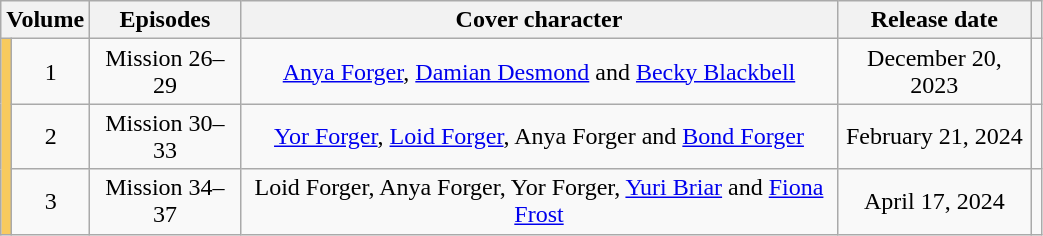<table class="wikitable" style="text-align: center; width: 55%;">
<tr>
<th colspan="2">Volume</th>
<th>Episodes</th>
<th>Cover character</th>
<th>Release date</th>
<th></th>
</tr>
<tr>
<td rowspan="6" width="1%" style="background: #F8CA5E;"></td>
<td>1</td>
<td>Mission 26–29</td>
<td><a href='#'>Anya Forger</a>, <a href='#'>Damian Desmond</a> and <a href='#'>Becky Blackbell</a></td>
<td>December 20, 2023</td>
<td></td>
</tr>
<tr>
<td>2</td>
<td>Mission 30–33</td>
<td><a href='#'>Yor Forger</a>, <a href='#'>Loid Forger</a>, Anya Forger and <a href='#'>Bond Forger</a></td>
<td>February 21, 2024</td>
<td></td>
</tr>
<tr>
<td>3</td>
<td>Mission 34–37</td>
<td>Loid Forger, Anya Forger, Yor Forger, <a href='#'>Yuri Briar</a> and <a href='#'>Fiona Frost</a></td>
<td>April 17, 2024</td>
<td></td>
</tr>
</table>
